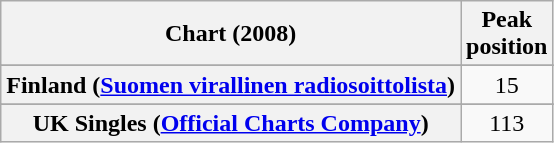<table class="wikitable sortable plainrowheaders" style="text-align:center">
<tr>
<th scope="col">Chart (2008)</th>
<th scope="col">Peak<br> position</th>
</tr>
<tr>
</tr>
<tr>
<th scope="row">Finland (<a href='#'>Suomen virallinen radiosoittolista</a>)</th>
<td>15</td>
</tr>
<tr>
</tr>
<tr>
</tr>
<tr>
<th scope="row">UK Singles (<a href='#'>Official Charts Company</a>)</th>
<td>113</td>
</tr>
</table>
